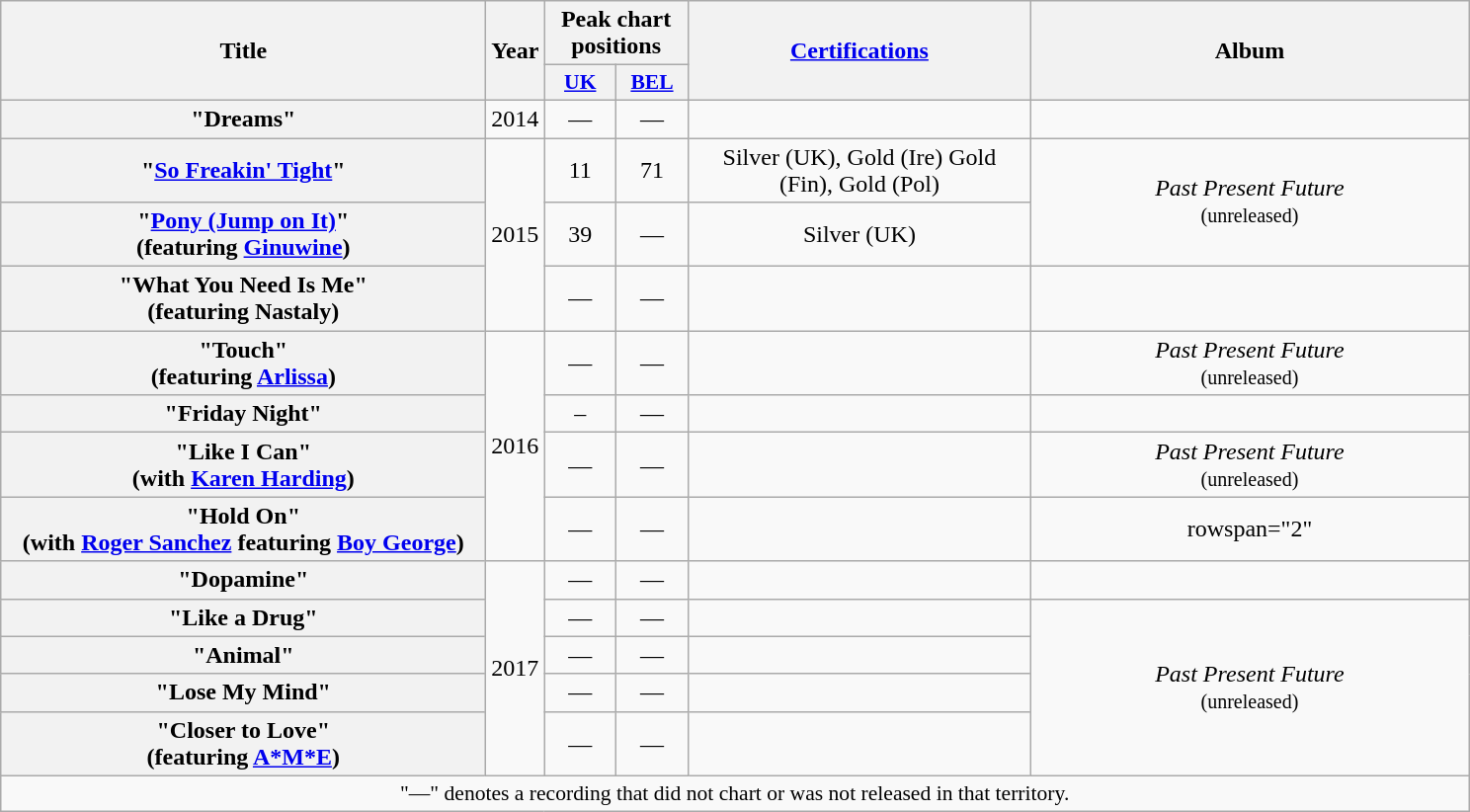<table class="wikitable plainrowheaders" style="text-align:center;" border="1">
<tr>
<th scope="col" rowspan="2" style="width:20em;">Title</th>
<th scope="col" rowspan="2" style="width:1em;">Year</th>
<th scope="col" colspan="2">Peak chart positions</th>
<th scope="col" rowspan="2" style="width:14em;"><a href='#'>Certifications</a></th>
<th scope="col" rowspan="2" style="width:18em;">Album</th>
</tr>
<tr>
<th scope="col" style="width:2.9em;font-size:90%;"><a href='#'>UK</a><br></th>
<th scope="col" style="width:2.9em;font-size:90%;"><a href='#'>BEL</a><br></th>
</tr>
<tr>
<th scope="row">"Dreams"</th>
<td>2014</td>
<td>—</td>
<td>—</td>
<td></td>
<td></td>
</tr>
<tr>
<th scope="row">"<a href='#'>So Freakin' Tight</a>"</th>
<td rowspan="3">2015</td>
<td>11</td>
<td>71</td>
<td>Silver (UK), Gold (Ire) Gold (Fin), Gold (Pol)</td>
<td rowspan="2"><em>Past Present Future</em><br><small>(unreleased)</small></td>
</tr>
<tr>
<th scope="row">"<a href='#'>Pony (Jump on It)</a>"<br><span>(featuring <a href='#'>Ginuwine</a>)</span></th>
<td>39</td>
<td>—</td>
<td>Silver (UK)</td>
</tr>
<tr>
<th scope="row">"What You Need Is Me"<br><span>(featuring Nastaly)</span></th>
<td>—</td>
<td>—</td>
<td></td>
<td></td>
</tr>
<tr>
<th scope="row">"Touch"<br><span>(featuring <a href='#'>Arlissa</a>)</span></th>
<td rowspan="4">2016</td>
<td>—</td>
<td>—</td>
<td></td>
<td><em>Past Present Future</em><br><small>(unreleased)</small></td>
</tr>
<tr>
<th scope="row">"Friday Night"</th>
<td>–</td>
<td>—</td>
<td></td>
<td></td>
</tr>
<tr>
<th scope="row">"Like I Can"<br><span>(with <a href='#'>Karen Harding</a>)</span></th>
<td>—</td>
<td>—</td>
<td></td>
<td><em>Past Present Future</em><br><small>(unreleased)</small></td>
</tr>
<tr>
<th scope="row">"Hold On"<br><span>(with <a href='#'>Roger Sanchez</a> featuring <a href='#'>Boy George</a>)</span></th>
<td>—</td>
<td>—</td>
<td></td>
<td>rowspan="2" </td>
</tr>
<tr>
<th scope="row">"Dopamine"</th>
<td rowspan="5">2017</td>
<td>—</td>
<td>—</td>
<td></td>
</tr>
<tr>
<th scope="row">"Like a Drug"</th>
<td>—</td>
<td>—</td>
<td></td>
<td rowspan="4"><em>Past Present Future</em><br><small>(unreleased)</small></td>
</tr>
<tr>
<th scope="row">"Animal"</th>
<td>—</td>
<td>—</td>
<td></td>
</tr>
<tr>
<th scope="row">"Lose My Mind"</th>
<td>—</td>
<td>—</td>
<td></td>
</tr>
<tr>
<th scope="row">"Closer to Love"<br><span>(featuring <a href='#'>A*M*E</a>)</span></th>
<td>—</td>
<td>—</td>
<td></td>
</tr>
<tr>
<td colspan="6" style="font-size:90%">"—" denotes a recording that did not chart or was not released in that territory.</td>
</tr>
</table>
